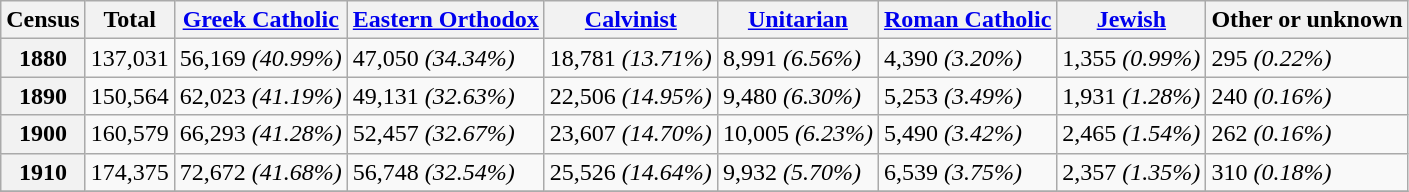<table class="wikitable">
<tr>
<th>Census</th>
<th>Total</th>
<th><a href='#'>Greek Catholic</a></th>
<th><a href='#'>Eastern Orthodox</a></th>
<th><a href='#'>Calvinist</a></th>
<th><a href='#'>Unitarian</a></th>
<th><a href='#'>Roman Catholic</a></th>
<th><a href='#'>Jewish</a></th>
<th>Other or unknown</th>
</tr>
<tr>
<th>1880</th>
<td>137,031</td>
<td>56,169 <em>(40.99%)</em></td>
<td>47,050 <em>(34.34%)</em></td>
<td>18,781 <em>(13.71%)</em></td>
<td>8,991 <em>(6.56%)</em></td>
<td>4,390 <em>(3.20%)</em></td>
<td>1,355 <em>(0.99%)</em></td>
<td>295 <em>(0.22%)</em></td>
</tr>
<tr>
<th>1890</th>
<td>150,564</td>
<td>62,023 <em>(41.19%)</em></td>
<td>49,131 <em>(32.63%)</em></td>
<td>22,506 <em>(14.95%)</em></td>
<td>9,480 <em>(6.30%)</em></td>
<td>5,253 <em>(3.49%)</em></td>
<td>1,931 <em>(1.28%)</em></td>
<td>240 <em>(0.16%)</em></td>
</tr>
<tr>
<th>1900</th>
<td>160,579</td>
<td>66,293 <em>(41.28%)</em></td>
<td>52,457 <em>(32.67%)</em></td>
<td>23,607 <em>(14.70%)</em></td>
<td>10,005 <em>(6.23%)</em></td>
<td>5,490 <em>(3.42%)</em></td>
<td>2,465 <em>(1.54%)</em></td>
<td>262 <em>(0.16%)</em></td>
</tr>
<tr>
<th>1910</th>
<td>174,375</td>
<td>72,672 <em>(41.68%)</em></td>
<td>56,748 <em>(32.54%)</em></td>
<td>25,526 <em>(14.64%)</em></td>
<td>9,932 <em>(5.70%)</em></td>
<td>6,539 <em>(3.75%)</em></td>
<td>2,357 <em>(1.35%)</em></td>
<td>310 <em>(0.18%)</em></td>
</tr>
<tr>
</tr>
</table>
